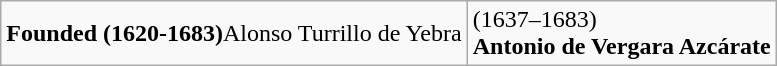<table class="wikitable sortable mw-collapsible mw-collapsed">
<tr>
<td><strong>Founded (1620-1683)</strong>Alonso Turrillo de Yebra</td>
<td>(1637–1683)<br><strong>Antonio de Vergara Azcárate</strong></td>
</tr>
</table>
